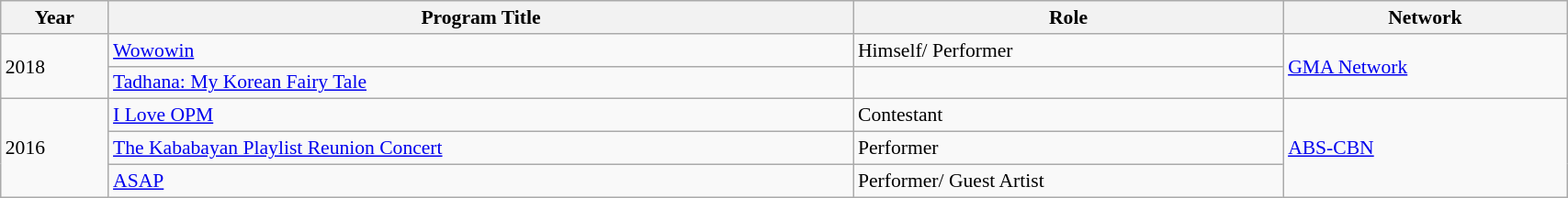<table class="wikitable" style="width: 90%; font-size: 90%;">
<tr>
<th>Year</th>
<th>Program Title</th>
<th>Role</th>
<th>Network</th>
</tr>
<tr>
<td rowspan=2>2018</td>
<td><a href='#'>Wowowin</a></td>
<td>Himself/ Performer</td>
<td rowspan=2><a href='#'>GMA Network</a></td>
</tr>
<tr>
<td><a href='#'>Tadhana: My Korean Fairy Tale</a></td>
<td></td>
</tr>
<tr>
<td rowspan=3>2016</td>
<td><a href='#'>I Love OPM</a></td>
<td>Contestant</td>
<td rowspan=3><a href='#'>ABS-CBN</a></td>
</tr>
<tr>
<td><a href='#'>The Kababayan Playlist Reunion Concert</a></td>
<td>Performer</td>
</tr>
<tr>
<td><a href='#'>ASAP</a></td>
<td>Performer/ Guest Artist</td>
</tr>
</table>
